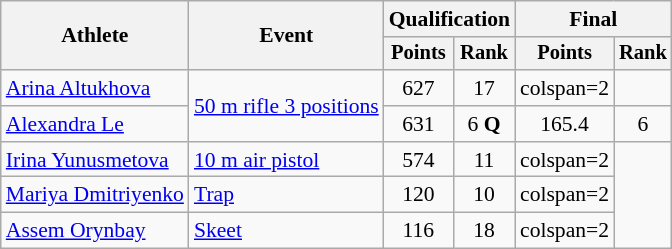<table class="wikitable" style="font-size:90%">
<tr>
<th rowspan="2">Athlete</th>
<th rowspan="2">Event</th>
<th colspan=2>Qualification</th>
<th colspan=2>Final</th>
</tr>
<tr style="font-size:95%">
<th>Points</th>
<th>Rank</th>
<th>Points</th>
<th>Rank</th>
</tr>
<tr align=center>
<td align=left><a href='#'>Arina Altukhova</a></td>
<td align=left rowspan=2><a href='#'>50 m rifle 3 positions</a></td>
<td>627</td>
<td>17</td>
<td>colspan=2 </td>
</tr>
<tr align=center>
<td align=left><a href='#'>Alexandra Le</a></td>
<td>631</td>
<td>6 <strong>Q</strong></td>
<td>165.4</td>
<td>6</td>
</tr>
<tr align=center>
<td align=left><a href='#'>Irina Yunusmetova</a></td>
<td align=left><a href='#'>10 m air pistol</a></td>
<td>574</td>
<td>11</td>
<td>colspan=2 </td>
</tr>
<tr align=center>
<td align=left><a href='#'>Mariya Dmitriyenko</a></td>
<td align=left><a href='#'>Trap</a></td>
<td>120</td>
<td>10</td>
<td>colspan=2 </td>
</tr>
<tr align=center>
<td align=left><a href='#'>Assem Orynbay</a></td>
<td align=left><a href='#'>Skeet</a></td>
<td>116</td>
<td>18</td>
<td>colspan=2 </td>
</tr>
</table>
